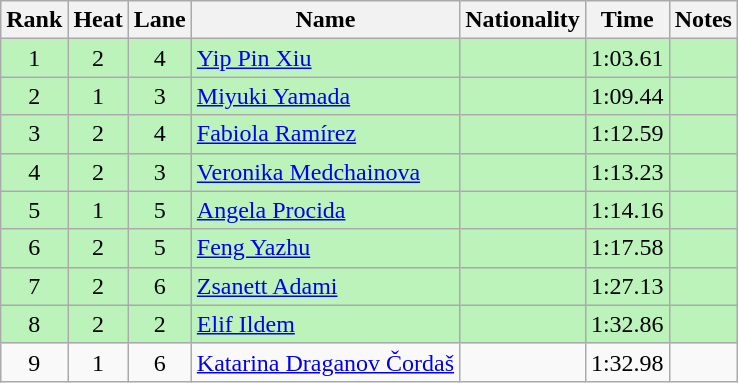<table class="wikitable sortable" style="text-align:center">
<tr>
<th>Rank</th>
<th>Heat</th>
<th>Lane</th>
<th>Name</th>
<th>Nationality</th>
<th>Time</th>
<th>Notes</th>
</tr>
<tr bgcolor=bbf3bb>
<td>1</td>
<td>2</td>
<td>4</td>
<td align=left><a href='#'>Yip Pin Xiu</a></td>
<td align=left></td>
<td>1:03.61</td>
<td></td>
</tr>
<tr bgcolor=bbf3bb>
<td>2</td>
<td>1</td>
<td>3</td>
<td align=left><a href='#'>Miyuki Yamada</a></td>
<td align=left></td>
<td>1:09.44</td>
<td></td>
</tr>
<tr bgcolor=bbf3bb>
<td>3</td>
<td>2</td>
<td>4</td>
<td align=left><a href='#'>Fabiola Ramírez</a></td>
<td align=left></td>
<td>1:12.59</td>
<td></td>
</tr>
<tr bgcolor=bbf3bb>
<td>4</td>
<td>2</td>
<td>3</td>
<td align=left><a href='#'>Veronika Medchainova</a></td>
<td align=left></td>
<td>1:13.23</td>
<td></td>
</tr>
<tr bgcolor=bbf3bb>
<td>5</td>
<td>1</td>
<td>5</td>
<td align=left><a href='#'>Angela Procida</a></td>
<td align=left></td>
<td>1:14.16</td>
<td></td>
</tr>
<tr bgcolor=bbf3bb>
<td>6</td>
<td>2</td>
<td>5</td>
<td align=left><a href='#'>Feng Yazhu</a></td>
<td align=left></td>
<td>1:17.58</td>
<td></td>
</tr>
<tr bgcolor=bbf3bb>
<td>7</td>
<td>2</td>
<td>6</td>
<td align=left><a href='#'>Zsanett Adami</a></td>
<td align=left></td>
<td>1:27.13</td>
<td></td>
</tr>
<tr bgcolor=bbf3bb>
<td>8</td>
<td>2</td>
<td>2</td>
<td align=left><a href='#'>Elif Ildem</a></td>
<td align=left></td>
<td>1:32.86</td>
<td></td>
</tr>
<tr>
<td>9</td>
<td>1</td>
<td>6</td>
<td align=left><a href='#'>Katarina Draganov Čordaš</a></td>
<td align=left></td>
<td>1:32.98</td>
<td></td>
</tr>
</table>
